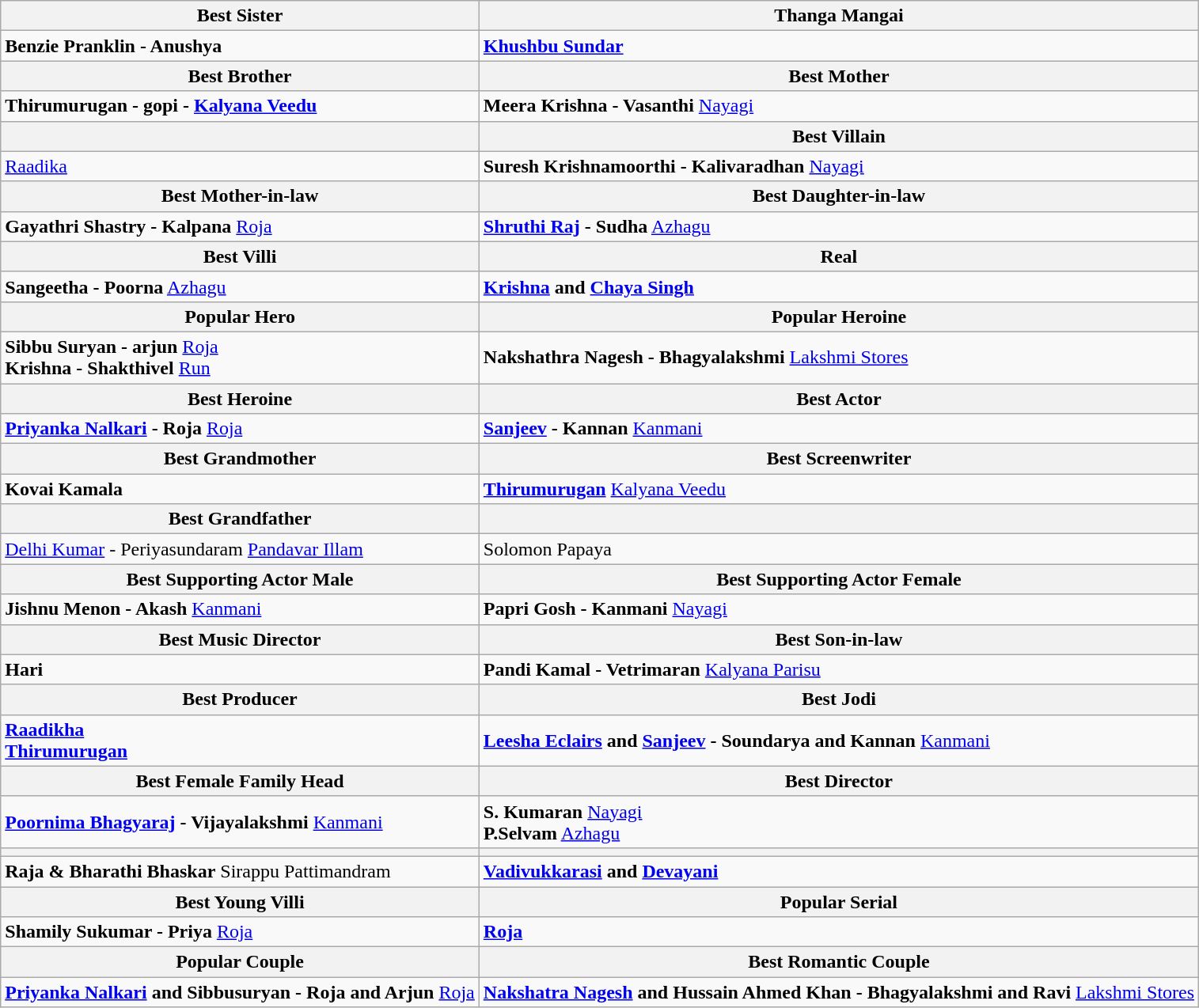<table class="wikitable">
<tr>
<th>Best Sister</th>
<th>Thanga Mangai</th>
</tr>
<tr>
<td><strong>Benzie Pranklin - Anushya</strong></td>
<td><strong><a href='#'>Khushbu Sundar</a></strong></td>
</tr>
<tr>
<th>Best Brother</th>
<th>Best Mother</th>
</tr>
<tr>
<td><strong>Thirumurugan - gopi - <a href='#'>Kalyana Veedu</a></strong></td>
<td><strong>Meera Krishna - Vasanthi</strong> <a href='#'>Nayagi</a></td>
</tr>
<tr>
<th></th>
<th>Best Villain</th>
</tr>
<tr>
<td><a href='#'>Raadika</a></td>
<td><strong>Suresh Krishnamoorthi - Kalivaradhan</strong> <a href='#'>Nayagi</a></td>
</tr>
<tr>
<th>Best Mother-in-law</th>
<th>Best Daughter-in-law</th>
</tr>
<tr>
<td><strong>Gayathri Shastry - Kalpana</strong> <a href='#'>Roja</a></td>
<td><strong><a href='#'>Shruthi Raj</a></strong> <strong>- Sudha</strong> <a href='#'>Azhagu</a></td>
</tr>
<tr>
<th>Best Villi</th>
<th>Real</th>
</tr>
<tr>
<td><strong>Sangeetha - Poorna</strong> <a href='#'>Azhagu</a></td>
<td><strong><a href='#'>Krishna</a> and <a href='#'>Chaya Singh</a></strong></td>
</tr>
<tr>
<th>Popular Hero</th>
<th>Popular Heroine</th>
</tr>
<tr>
<td><strong>Sibbu Suryan - arjun</strong> <a href='#'>Roja</a><br><strong>Krishna - Shakthivel</strong> <a href='#'>Run</a></td>
<td><strong>Nakshathra Nagesh - Bhagyalakshmi</strong> <a href='#'>Lakshmi Stores</a></td>
</tr>
<tr>
<th>Best Heroine</th>
<th>Best Actor</th>
</tr>
<tr>
<td><strong><a href='#'>Priyanka Nalkari</a> - Roja</strong> <a href='#'>Roja</a></td>
<td><strong><a href='#'>Sanjeev</a> - Kannan</strong> <a href='#'>Kanmani</a></td>
</tr>
<tr>
<th>Best Grandmother</th>
<th>Best Screenwriter</th>
</tr>
<tr>
<td><strong>Kovai Kamala</strong></td>
<td><strong><a href='#'>Thirumurugan</a></strong> <a href='#'>Kalyana Veedu</a></td>
</tr>
<tr>
<th>Best Grandfather</th>
<th></th>
</tr>
<tr>
<td><a href='#'>Delhi Kumar</a> - Periyasundaram <a href='#'>Pandavar Illam</a></td>
<td>Solomon Papaya</td>
</tr>
<tr>
<th>Best Supporting Actor Male</th>
<th>Best Supporting Actor Female</th>
</tr>
<tr>
<td><strong>Jishnu Menon - Akash</strong> <a href='#'>Kanmani</a></td>
<td><strong>Papri Gosh - Kanmani</strong> <a href='#'>Nayagi</a></td>
</tr>
<tr>
<th>Best Music Director</th>
<th>Best Son-in-law</th>
</tr>
<tr>
<td><strong>Hari</strong></td>
<td><strong>Pandi Kamal - Vetrimaran</strong> <a href='#'>Kalyana Parisu</a></td>
</tr>
<tr>
<th>Best Producer</th>
<th>Best Jodi</th>
</tr>
<tr>
<td><strong><a href='#'>Raadikha</a></strong><br><a href='#'><strong>Thirumurugan</strong></a></td>
<td><strong><a href='#'>Leesha Eclairs</a> and <a href='#'>Sanjeev</a> - Soundarya and Kannan</strong> <a href='#'>Kanmani</a></td>
</tr>
<tr>
<th>Best Female Family Head</th>
<th>Best Director</th>
</tr>
<tr>
<td><strong><a href='#'>Poornima Bhagyaraj</a> - Vijayalakshmi</strong> <a href='#'>Kanmani</a></td>
<td><strong>S. Kumaran</strong> <a href='#'>Nayagi</a><br><strong>P.Selvam</strong> <a href='#'>Azhagu</a></td>
</tr>
<tr>
<th></th>
<th></th>
</tr>
<tr>
<td><strong>Raja & Bharathi Bhaskar</strong> Sirappu Pattimandram</td>
<td><strong><a href='#'>Vadivukkarasi</a> and <a href='#'>Devayani</a></strong></td>
</tr>
<tr>
<th>Best Young Villi</th>
<th>Popular Serial</th>
</tr>
<tr>
<td><strong>Shamily Sukumar - Priya</strong> <a href='#'>Roja</a></td>
<td><a href='#'><strong>Roja</strong></a></td>
</tr>
<tr>
<th>Popular Couple</th>
<th>Best Romantic Couple</th>
</tr>
<tr>
<td><strong><a href='#'>Priyanka Nalkari</a> and Sibbusuryan - Roja and Arjun</strong> <a href='#'>Roja</a></td>
<td><strong><a href='#'>Nakshatra Nagesh</a> and Hussain Ahmed Khan - Bhagyalakshmi and Ravi</strong> <a href='#'>Lakshmi Stores</a></td>
</tr>
</table>
